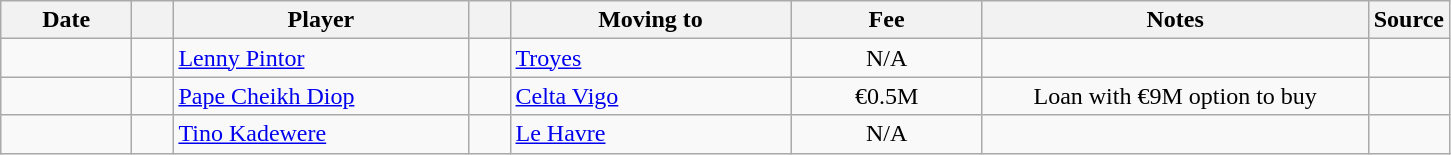<table class="wikitable sortable">
<tr>
<th style="width:80px;">Date</th>
<th style="width:20px;"></th>
<th style="width:190px;">Player</th>
<th style="width:20px;"></th>
<th style="width:180px;">Moving to</th>
<th style="width:120px;" class="unsortable">Fee</th>
<th style="width:250px;" class="unsortable">Notes</th>
<th style="width:20px;">Source</th>
</tr>
<tr>
<td></td>
<td align="center"></td>
<td> <a href='#'>Lenny Pintor</a></td>
<td align="center"></td>
<td> <a href='#'>Troyes</a></td>
<td align="center">N/A</td>
<td align="center"></td>
<td></td>
</tr>
<tr>
<td></td>
<td align="center"></td>
<td> <a href='#'>Pape Cheikh Diop</a></td>
<td align="center"></td>
<td> <a href='#'>Celta Vigo</a></td>
<td align="center">€0.5M</td>
<td align="center">Loan with €9M option to buy</td>
<td></td>
</tr>
<tr>
<td></td>
<td align="center"></td>
<td> <a href='#'>Tino Kadewere</a></td>
<td align="center"></td>
<td> <a href='#'>Le Havre</a></td>
<td align="center">N/A</td>
<td align="center"></td>
<td></td>
</tr>
</table>
